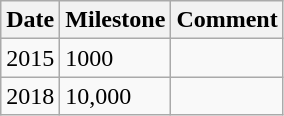<table class="wikitable">
<tr>
<th>Date</th>
<th>Milestone</th>
<th>Comment</th>
</tr>
<tr>
<td>2015</td>
<td>1000</td>
<td></td>
</tr>
<tr>
<td>2018</td>
<td>10,000</td>
<td></td>
</tr>
</table>
